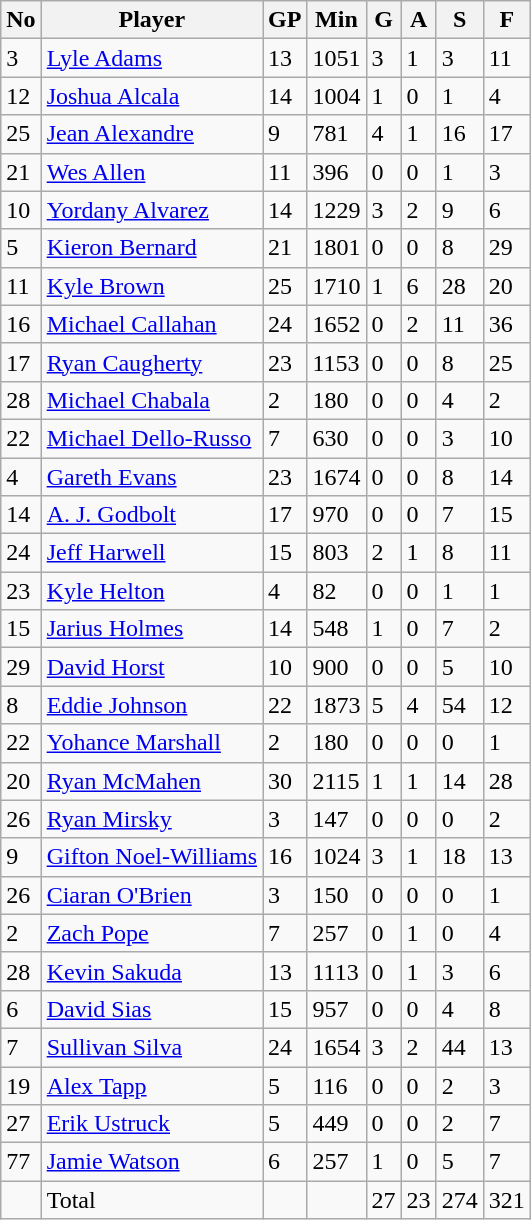<table class="wikitable" border="1">
<tr>
<th><strong>No</strong></th>
<th><strong>Player</strong></th>
<th><strong>GP</strong></th>
<th><strong>Min</strong></th>
<th><strong>G</strong></th>
<th><strong>A</strong></th>
<th><strong>S</strong></th>
<th><strong>F</strong></th>
</tr>
<tr>
<td>3</td>
<td><a href='#'>Lyle Adams</a></td>
<td>13</td>
<td>1051</td>
<td>3</td>
<td>1</td>
<td>3</td>
<td>11</td>
</tr>
<tr>
<td>12</td>
<td><a href='#'>Joshua Alcala</a></td>
<td>14</td>
<td>1004</td>
<td>1</td>
<td>0</td>
<td>1</td>
<td>4</td>
</tr>
<tr>
<td>25</td>
<td><a href='#'>Jean Alexandre</a></td>
<td>9</td>
<td>781</td>
<td>4</td>
<td>1</td>
<td>16</td>
<td>17</td>
</tr>
<tr>
<td>21</td>
<td><a href='#'>Wes Allen</a></td>
<td>11</td>
<td>396</td>
<td>0</td>
<td>0</td>
<td>1</td>
<td>3</td>
</tr>
<tr>
<td>10</td>
<td><a href='#'>Yordany Alvarez</a></td>
<td>14</td>
<td>1229</td>
<td>3</td>
<td>2</td>
<td>9</td>
<td>6</td>
</tr>
<tr>
<td>5</td>
<td><a href='#'>Kieron Bernard</a></td>
<td>21</td>
<td>1801</td>
<td>0</td>
<td>0</td>
<td>8</td>
<td>29</td>
</tr>
<tr>
<td>11</td>
<td><a href='#'>Kyle Brown</a></td>
<td>25</td>
<td>1710</td>
<td>1</td>
<td>6</td>
<td>28</td>
<td>20</td>
</tr>
<tr>
<td>16</td>
<td><a href='#'>Michael Callahan</a></td>
<td>24</td>
<td>1652</td>
<td>0</td>
<td>2</td>
<td>11</td>
<td>36</td>
</tr>
<tr>
<td>17</td>
<td><a href='#'>Ryan Caugherty</a></td>
<td>23</td>
<td>1153</td>
<td>0</td>
<td>0</td>
<td>8</td>
<td>25</td>
</tr>
<tr>
<td>28</td>
<td><a href='#'>Michael Chabala</a></td>
<td>2</td>
<td>180</td>
<td>0</td>
<td>0</td>
<td>4</td>
<td>2</td>
</tr>
<tr>
<td>22</td>
<td><a href='#'>Michael Dello-Russo</a></td>
<td>7</td>
<td>630</td>
<td>0</td>
<td>0</td>
<td>3</td>
<td>10</td>
</tr>
<tr>
<td>4</td>
<td><a href='#'>Gareth Evans</a></td>
<td>23</td>
<td>1674</td>
<td>0</td>
<td>0</td>
<td>8</td>
<td>14</td>
</tr>
<tr>
<td>14</td>
<td><a href='#'>A. J. Godbolt</a></td>
<td>17</td>
<td>970</td>
<td>0</td>
<td>0</td>
<td>7</td>
<td>15</td>
</tr>
<tr>
<td>24</td>
<td><a href='#'>Jeff Harwell</a></td>
<td>15</td>
<td>803</td>
<td>2</td>
<td>1</td>
<td>8</td>
<td>11</td>
</tr>
<tr>
<td>23</td>
<td><a href='#'>Kyle Helton</a></td>
<td>4</td>
<td>82</td>
<td>0</td>
<td>0</td>
<td>1</td>
<td>1</td>
</tr>
<tr>
<td>15</td>
<td><a href='#'>Jarius Holmes</a></td>
<td>14</td>
<td>548</td>
<td>1</td>
<td>0</td>
<td>7</td>
<td>2</td>
</tr>
<tr>
<td>29</td>
<td><a href='#'>David Horst</a></td>
<td>10</td>
<td>900</td>
<td>0</td>
<td>0</td>
<td>5</td>
<td>10</td>
</tr>
<tr>
<td>8</td>
<td><a href='#'>Eddie Johnson</a></td>
<td>22</td>
<td>1873</td>
<td>5</td>
<td>4</td>
<td>54</td>
<td>12</td>
</tr>
<tr>
<td>22</td>
<td><a href='#'>Yohance Marshall</a></td>
<td>2</td>
<td>180</td>
<td>0</td>
<td>0</td>
<td>0</td>
<td>1</td>
</tr>
<tr>
<td>20</td>
<td><a href='#'>Ryan McMahen</a></td>
<td>30</td>
<td>2115</td>
<td>1</td>
<td>1</td>
<td>14</td>
<td>28</td>
</tr>
<tr>
<td>26</td>
<td><a href='#'>Ryan Mirsky</a></td>
<td>3</td>
<td>147</td>
<td>0</td>
<td>0</td>
<td>0</td>
<td>2</td>
</tr>
<tr>
<td>9</td>
<td><a href='#'>Gifton Noel-Williams</a></td>
<td>16</td>
<td>1024</td>
<td>3</td>
<td>1</td>
<td>18</td>
<td>13</td>
</tr>
<tr>
<td>26</td>
<td><a href='#'>Ciaran O'Brien</a></td>
<td>3</td>
<td>150</td>
<td>0</td>
<td>0</td>
<td>0</td>
<td>1</td>
</tr>
<tr>
<td>2</td>
<td><a href='#'>Zach Pope</a></td>
<td>7</td>
<td>257</td>
<td>0</td>
<td>1</td>
<td>0</td>
<td>4</td>
</tr>
<tr>
<td>28</td>
<td><a href='#'>Kevin Sakuda</a></td>
<td>13</td>
<td>1113</td>
<td>0</td>
<td>1</td>
<td>3</td>
<td>6</td>
</tr>
<tr>
<td>6</td>
<td><a href='#'>David Sias</a></td>
<td>15</td>
<td>957</td>
<td>0</td>
<td>0</td>
<td>4</td>
<td>8</td>
</tr>
<tr>
<td>7</td>
<td><a href='#'>Sullivan Silva</a></td>
<td>24</td>
<td>1654</td>
<td>3</td>
<td>2</td>
<td>44</td>
<td>13</td>
</tr>
<tr>
<td>19</td>
<td><a href='#'>Alex Tapp</a></td>
<td>5</td>
<td>116</td>
<td>0</td>
<td>0</td>
<td>2</td>
<td>3</td>
</tr>
<tr>
<td>27</td>
<td><a href='#'>Erik Ustruck</a></td>
<td>5</td>
<td>449</td>
<td>0</td>
<td>0</td>
<td>2</td>
<td>7</td>
</tr>
<tr>
<td>77</td>
<td><a href='#'>Jamie Watson</a></td>
<td>6</td>
<td>257</td>
<td>1</td>
<td>0</td>
<td>5</td>
<td>7</td>
</tr>
<tr>
<td></td>
<td>Total</td>
<td></td>
<td></td>
<td>27</td>
<td>23</td>
<td>274</td>
<td>321</td>
</tr>
</table>
